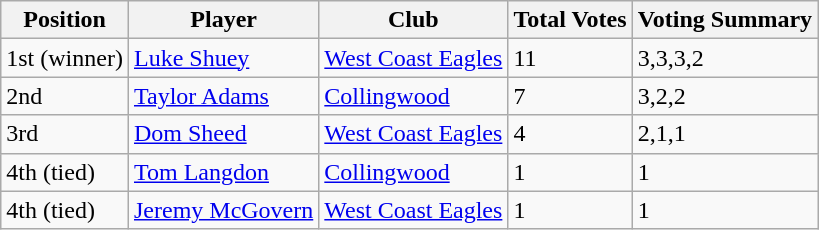<table class="wikitable">
<tr>
<th>Position</th>
<th>Player</th>
<th>Club</th>
<th>Total Votes</th>
<th>Voting Summary</th>
</tr>
<tr>
<td>1st (winner)</td>
<td><a href='#'>Luke Shuey</a></td>
<td><a href='#'>West Coast Eagles</a></td>
<td>11</td>
<td>3,3,3,2</td>
</tr>
<tr>
<td>2nd</td>
<td><a href='#'>Taylor Adams</a></td>
<td><a href='#'>Collingwood</a></td>
<td>7</td>
<td>3,2,2</td>
</tr>
<tr>
<td>3rd</td>
<td><a href='#'>Dom Sheed</a></td>
<td><a href='#'>West Coast Eagles</a></td>
<td>4</td>
<td>2,1,1</td>
</tr>
<tr>
<td>4th (tied)</td>
<td><a href='#'>Tom Langdon</a></td>
<td><a href='#'>Collingwood</a></td>
<td>1</td>
<td>1</td>
</tr>
<tr>
<td>4th (tied)</td>
<td><a href='#'>Jeremy McGovern</a></td>
<td><a href='#'>West Coast Eagles</a></td>
<td>1</td>
<td>1</td>
</tr>
</table>
